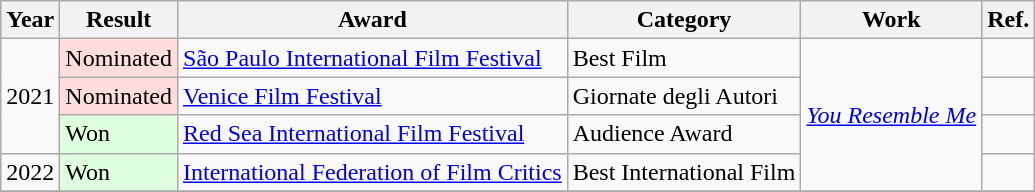<table class="wikitable">
<tr>
<th>Year</th>
<th>Result</th>
<th>Award</th>
<th>Category</th>
<th>Work</th>
<th>Ref.</th>
</tr>
<tr>
<td rowspan="3">2021</td>
<td style="background: #ffdddd">Nominated</td>
<td><a href='#'>São Paulo International Film Festival</a></td>
<td>Best Film</td>
<td rowspan="4"><em><a href='#'>You Resemble Me</a></em></td>
<td></td>
</tr>
<tr>
<td style="background: #ffdddd">Nominated</td>
<td><a href='#'>Venice Film Festival</a></td>
<td>Giornate degli Autori</td>
<td></td>
</tr>
<tr>
<td style="background: #ddffdd">Won</td>
<td><a href='#'>Red Sea International Film Festival</a></td>
<td>Audience Award</td>
<td></td>
</tr>
<tr>
<td>2022</td>
<td style="background: #ddffdd">Won</td>
<td><a href='#'>International Federation of Film Critics</a></td>
<td>Best International Film</td>
<td></td>
</tr>
<tr>
</tr>
</table>
